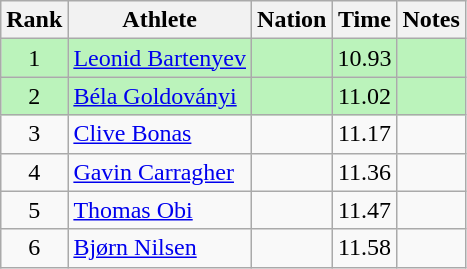<table class="wikitable sortable" style="text-align:center">
<tr>
<th>Rank</th>
<th>Athlete</th>
<th>Nation</th>
<th>Time</th>
<th>Notes</th>
</tr>
<tr bgcolor=bbf3bb>
<td>1</td>
<td align=left><a href='#'>Leonid Bartenyev</a></td>
<td align=left></td>
<td>10.93</td>
<td></td>
</tr>
<tr bgcolor=bbf3bb>
<td>2</td>
<td align=left><a href='#'>Béla Goldoványi</a></td>
<td align=left></td>
<td>11.02</td>
<td></td>
</tr>
<tr>
<td>3</td>
<td align=left><a href='#'>Clive Bonas</a></td>
<td align=left></td>
<td>11.17</td>
<td></td>
</tr>
<tr>
<td>4</td>
<td align=left><a href='#'>Gavin Carragher</a></td>
<td align=left></td>
<td>11.36</td>
<td></td>
</tr>
<tr>
<td>5</td>
<td align=left><a href='#'>Thomas Obi</a></td>
<td align=left></td>
<td>11.47</td>
<td></td>
</tr>
<tr>
<td>6</td>
<td align=left><a href='#'>Bjørn Nilsen</a></td>
<td align=left></td>
<td>11.58</td>
<td></td>
</tr>
</table>
